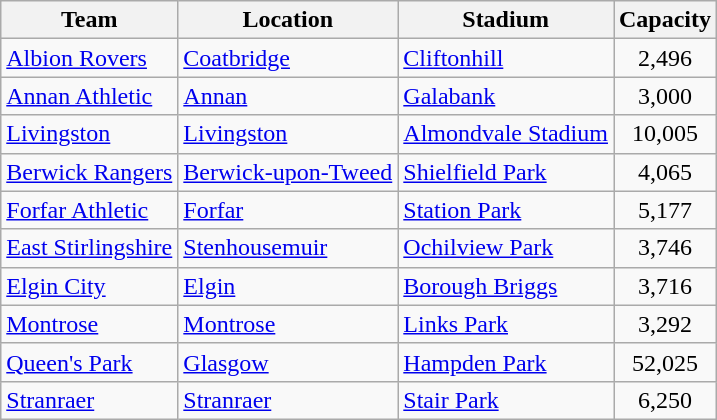<table class="wikitable sortable">
<tr>
<th>Team</th>
<th>Location</th>
<th>Stadium</th>
<th>Capacity</th>
</tr>
<tr>
<td><a href='#'>Albion Rovers</a></td>
<td><a href='#'>Coatbridge</a></td>
<td><a href='#'>Cliftonhill</a></td>
<td style="text-align:center;">2,496</td>
</tr>
<tr>
<td><a href='#'>Annan Athletic</a></td>
<td><a href='#'>Annan</a></td>
<td><a href='#'>Galabank</a></td>
<td style="text-align:center;">3,000</td>
</tr>
<tr>
<td><a href='#'>Livingston</a></td>
<td><a href='#'>Livingston</a></td>
<td><a href='#'>Almondvale Stadium</a></td>
<td style="text-align:center;">10,005</td>
</tr>
<tr>
<td><a href='#'>Berwick Rangers</a></td>
<td><a href='#'>Berwick-upon-Tweed</a></td>
<td><a href='#'>Shielfield Park</a></td>
<td style="text-align:center;">4,065</td>
</tr>
<tr>
<td><a href='#'>Forfar Athletic</a></td>
<td><a href='#'>Forfar</a></td>
<td><a href='#'>Station Park</a></td>
<td style="text-align:center;">5,177</td>
</tr>
<tr>
<td><a href='#'>East Stirlingshire</a></td>
<td><a href='#'>Stenhousemuir</a></td>
<td><a href='#'>Ochilview Park</a></td>
<td style="text-align:center;">3,746</td>
</tr>
<tr>
<td><a href='#'>Elgin City</a></td>
<td><a href='#'>Elgin</a></td>
<td><a href='#'>Borough Briggs</a></td>
<td style="text-align:center;">3,716</td>
</tr>
<tr>
<td><a href='#'>Montrose</a></td>
<td><a href='#'>Montrose</a></td>
<td><a href='#'>Links Park</a></td>
<td style="text-align:center;">3,292</td>
</tr>
<tr>
<td><a href='#'>Queen's Park</a></td>
<td><a href='#'>Glasgow</a></td>
<td><a href='#'>Hampden Park</a></td>
<td style="text-align:center;">52,025</td>
</tr>
<tr>
<td><a href='#'>Stranraer</a></td>
<td><a href='#'>Stranraer</a></td>
<td><a href='#'>Stair Park</a></td>
<td style="text-align:center;">6,250</td>
</tr>
</table>
